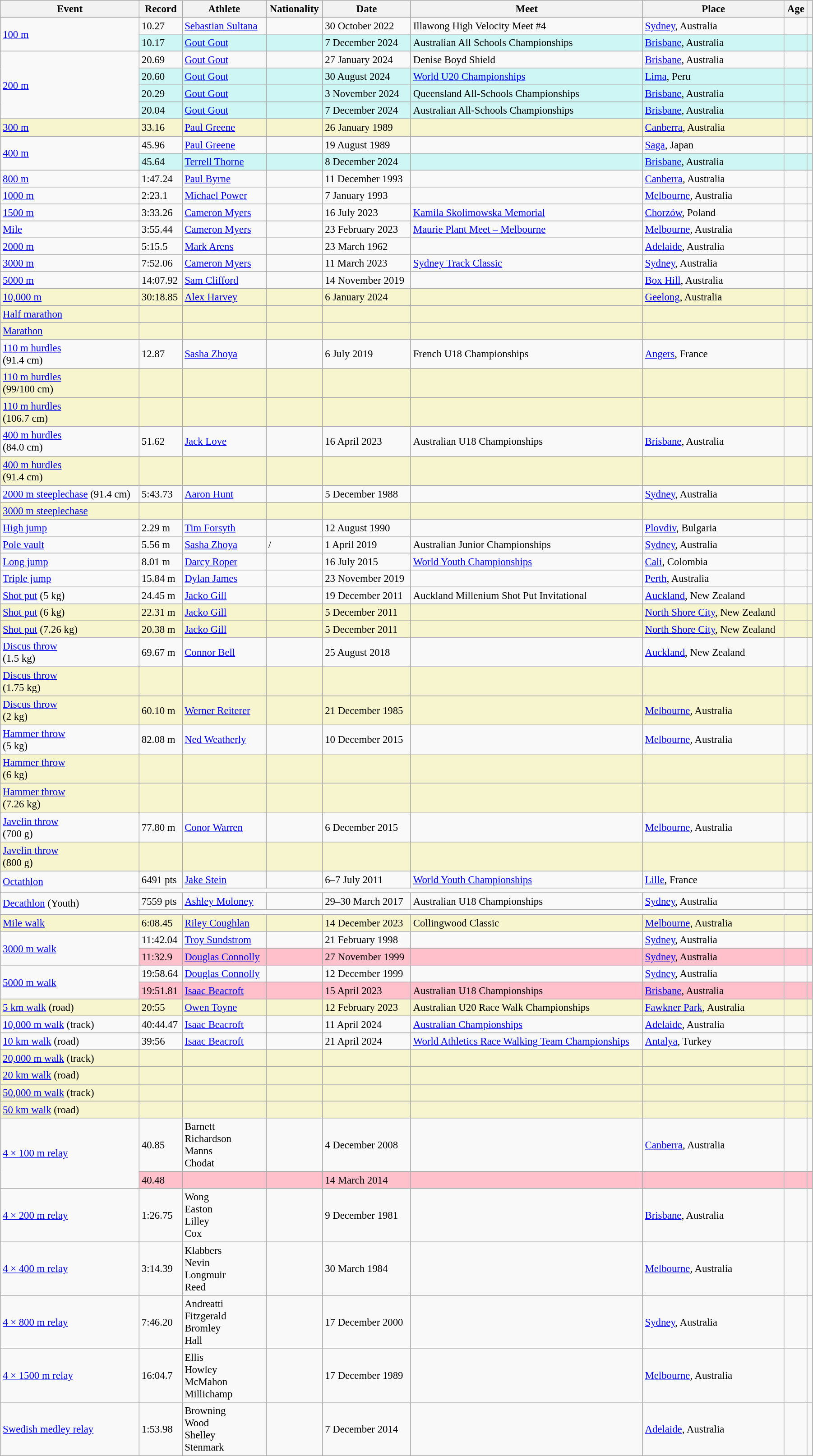<table class=wikitable style="width: 95%; font-size: 95%;">
<tr>
<th>Event</th>
<th>Record</th>
<th>Athlete</th>
<th>Nationality</th>
<th>Date</th>
<th>Meet</th>
<th>Place</th>
<th>Age</th>
<th></th>
</tr>
<tr>
<td rowspan=2><a href='#'>100 m</a></td>
<td>10.27 </td>
<td><a href='#'>Sebastian Sultana</a></td>
<td></td>
<td>30 October 2022</td>
<td>Illawong High Velocity Meet #4</td>
<td><a href='#'>Sydney</a>, Australia</td>
<td></td>
<td></td>
</tr>
<tr bgcolor=#CEF6F5>
<td>10.17 </td>
<td><a href='#'>Gout Gout</a></td>
<td></td>
<td>7 December 2024</td>
<td>Australian All Schools Championships</td>
<td><a href='#'>Brisbane</a>, Australia</td>
<td></td>
<td></td>
</tr>
<tr>
<td rowspan=4><a href='#'>200 m</a></td>
<td>20.69 </td>
<td><a href='#'>Gout Gout</a></td>
<td></td>
<td>27 January 2024</td>
<td>Denise Boyd Shield</td>
<td><a href='#'>Brisbane</a>, Australia</td>
<td></td>
<td></td>
</tr>
<tr bgcolor=#CEF6F5>
<td>20.60 </td>
<td><a href='#'>Gout Gout</a></td>
<td></td>
<td>30 August 2024</td>
<td><a href='#'>World U20 Championships</a></td>
<td><a href='#'>Lima</a>, Peru</td>
<td></td>
<td></td>
</tr>
<tr bgcolor=#CEF6F5>
<td>20.29 </td>
<td><a href='#'>Gout Gout</a></td>
<td></td>
<td>3 November 2024</td>
<td>Queensland All-Schools Championships</td>
<td><a href='#'>Brisbane</a>, Australia</td>
<td></td>
<td></td>
</tr>
<tr bgcolor=#CEF6F5>
<td>20.04 </td>
<td><a href='#'>Gout Gout</a></td>
<td></td>
<td>7 December 2024</td>
<td>Australian All-Schools Championships</td>
<td><a href='#'>Brisbane</a>, Australia</td>
<td></td>
<td></td>
</tr>
<tr style="background:#f6F5CE;">
<td><a href='#'>300 m</a></td>
<td>33.16</td>
<td><a href='#'>Paul Greene</a></td>
<td></td>
<td>26 January 1989</td>
<td></td>
<td><a href='#'>Canberra</a>, Australia</td>
<td></td>
<td></td>
</tr>
<tr>
<td rowspan=2><a href='#'>400 m</a></td>
<td>45.96</td>
<td><a href='#'>Paul Greene</a></td>
<td></td>
<td>19 August 1989</td>
<td></td>
<td><a href='#'>Saga</a>, Japan</td>
<td></td>
<td></td>
</tr>
<tr bgcolor=#CEF6F5>
<td>45.64</td>
<td><a href='#'>Terrell Thorne</a></td>
<td></td>
<td>8 December 2024</td>
<td></td>
<td><a href='#'>Brisbane</a>, Australia</td>
<td></td>
<td></td>
</tr>
<tr>
<td><a href='#'>800 m</a></td>
<td>1:47.24</td>
<td><a href='#'>Paul Byrne</a></td>
<td></td>
<td>11 December 1993</td>
<td></td>
<td><a href='#'>Canberra</a>, Australia</td>
<td></td>
<td></td>
</tr>
<tr>
<td><a href='#'>1000 m</a></td>
<td>2:23.1 </td>
<td><a href='#'>Michael Power</a></td>
<td></td>
<td>7 January 1993</td>
<td></td>
<td><a href='#'>Melbourne</a>, Australia</td>
<td></td>
<td></td>
</tr>
<tr>
<td><a href='#'>1500 m</a></td>
<td>3:33.26</td>
<td><a href='#'>Cameron Myers</a></td>
<td></td>
<td>16 July 2023</td>
<td><a href='#'>Kamila Skolimowska Memorial</a></td>
<td><a href='#'>Chorzów</a>, Poland</td>
<td></td>
<td></td>
</tr>
<tr>
<td><a href='#'>Mile</a></td>
<td>3:55.44</td>
<td><a href='#'>Cameron Myers</a></td>
<td></td>
<td>23 February 2023</td>
<td><a href='#'>Maurie Plant Meet – Melbourne</a></td>
<td><a href='#'>Melbourne</a>, Australia</td>
<td></td>
<td></td>
</tr>
<tr>
<td><a href='#'>2000 m</a></td>
<td>5:15.5 </td>
<td><a href='#'>Mark Arens</a></td>
<td></td>
<td>23 March 1962</td>
<td></td>
<td><a href='#'>Adelaide</a>, Australia</td>
<td></td>
<td></td>
</tr>
<tr>
<td><a href='#'>3000 m</a></td>
<td>7:52.06</td>
<td><a href='#'>Cameron Myers</a></td>
<td></td>
<td>11 March 2023</td>
<td><a href='#'>Sydney Track Classic</a></td>
<td><a href='#'>Sydney</a>, Australia</td>
<td></td>
<td></td>
</tr>
<tr>
<td><a href='#'>5000 m</a></td>
<td>14:07.92</td>
<td><a href='#'>Sam Clifford</a></td>
<td></td>
<td>14 November 2019</td>
<td></td>
<td><a href='#'>Box Hill</a>, Australia</td>
<td></td>
<td></td>
</tr>
<tr style="background:#f6F5CE;">
<td><a href='#'>10,000 m</a></td>
<td>30:18.85</td>
<td><a href='#'>Alex Harvey</a></td>
<td></td>
<td>6 January 2024</td>
<td></td>
<td><a href='#'>Geelong</a>, Australia</td>
<td></td>
<td></td>
</tr>
<tr style="background:#f6F5CE;">
<td><a href='#'>Half marathon</a></td>
<td></td>
<td></td>
<td></td>
<td></td>
<td></td>
<td></td>
<td></td>
<td></td>
</tr>
<tr style="background:#f6F5CE;">
<td><a href='#'>Marathon</a></td>
<td></td>
<td></td>
<td></td>
<td></td>
<td></td>
<td></td>
<td></td>
<td></td>
</tr>
<tr>
<td><a href='#'>110 m hurdles</a><br>(91.4 cm)</td>
<td>12.87 </td>
<td><a href='#'>Sasha Zhoya</a></td>
<td></td>
<td>6 July 2019</td>
<td>French U18 Championships</td>
<td><a href='#'>Angers</a>, France</td>
<td></td>
<td></td>
</tr>
<tr style="background:#f6F5CE;">
<td><a href='#'>110 m hurdles</a><br>(99/100 cm)</td>
<td></td>
<td></td>
<td></td>
<td></td>
<td></td>
<td></td>
<td></td>
<td></td>
</tr>
<tr style="background:#f6F5CE;">
<td><a href='#'>110 m hurdles</a><br>(106.7 cm)</td>
<td></td>
<td></td>
<td></td>
<td></td>
<td></td>
<td></td>
<td></td>
<td></td>
</tr>
<tr>
<td><a href='#'>400 m hurdles</a><br>(84.0 cm)</td>
<td>51.62</td>
<td><a href='#'>Jack Love</a></td>
<td></td>
<td>16 April 2023</td>
<td>Australian U18 Championships</td>
<td><a href='#'>Brisbane</a>, Australia</td>
<td></td>
<td></td>
</tr>
<tr style="background:#f6F5CE;">
<td><a href='#'>400 m hurdles</a><br>(91.4 cm)</td>
<td></td>
<td></td>
<td></td>
<td></td>
<td></td>
<td></td>
<td></td>
<td></td>
</tr>
<tr>
<td><a href='#'>2000 m steeplechase</a> (91.4 cm)</td>
<td>5:43.73</td>
<td><a href='#'>Aaron Hunt</a></td>
<td></td>
<td>5 December 1988</td>
<td></td>
<td><a href='#'>Sydney</a>, Australia</td>
<td></td>
<td></td>
</tr>
<tr style="background:#f6F5CE;">
<td><a href='#'>3000 m steeplechase</a></td>
<td></td>
<td></td>
<td></td>
<td></td>
<td></td>
<td></td>
<td></td>
<td></td>
</tr>
<tr>
<td><a href='#'>High jump</a></td>
<td>2.29 m</td>
<td><a href='#'>Tim Forsyth</a></td>
<td></td>
<td>12 August 1990</td>
<td></td>
<td><a href='#'>Plovdiv</a>, Bulgaria</td>
<td></td>
<td></td>
</tr>
<tr>
<td><a href='#'>Pole vault</a></td>
<td>5.56 m</td>
<td><a href='#'>Sasha Zhoya</a></td>
<td>/</td>
<td>1 April 2019</td>
<td>Australian Junior Championships</td>
<td><a href='#'>Sydney</a>, Australia</td>
<td></td>
<td></td>
</tr>
<tr>
<td><a href='#'>Long jump</a></td>
<td>8.01 m </td>
<td><a href='#'>Darcy Roper</a></td>
<td></td>
<td>16 July 2015</td>
<td><a href='#'>World Youth Championships</a></td>
<td><a href='#'>Cali</a>, Colombia</td>
<td></td>
<td></td>
</tr>
<tr>
<td><a href='#'>Triple jump</a></td>
<td>15.84 m </td>
<td><a href='#'>Dylan James</a></td>
<td></td>
<td>23 November 2019</td>
<td></td>
<td><a href='#'>Perth</a>, Australia</td>
<td></td>
<td></td>
</tr>
<tr>
<td><a href='#'>Shot put</a> (5 kg)</td>
<td>24.45 m</td>
<td><a href='#'>Jacko Gill</a></td>
<td></td>
<td>19 December 2011</td>
<td>Auckland Millenium Shot Put Invitational</td>
<td><a href='#'>Auckland</a>, New Zealand</td>
<td></td>
<td></td>
</tr>
<tr style="background:#f6F5CE;">
<td><a href='#'>Shot put</a> (6 kg)</td>
<td>22.31 m</td>
<td><a href='#'>Jacko Gill</a></td>
<td></td>
<td>5 December 2011</td>
<td></td>
<td><a href='#'>North Shore City</a>, New Zealand</td>
<td></td>
<td></td>
</tr>
<tr style="background:#f6F5CE;">
<td><a href='#'>Shot put</a> (7.26 kg)</td>
<td>20.38 m</td>
<td><a href='#'>Jacko Gill</a></td>
<td></td>
<td>5 December 2011</td>
<td></td>
<td><a href='#'>North Shore City</a>, New Zealand</td>
<td></td>
<td></td>
</tr>
<tr>
<td><a href='#'>Discus throw</a><br>(1.5 kg)</td>
<td>69.67 m</td>
<td><a href='#'>Connor Bell</a></td>
<td></td>
<td>25 August 2018</td>
<td></td>
<td><a href='#'>Auckland</a>, New Zealand</td>
<td></td>
<td></td>
</tr>
<tr style="background:#f6F5CE;">
<td><a href='#'>Discus throw</a><br>(1.75 kg)</td>
<td></td>
<td></td>
<td></td>
<td></td>
<td></td>
<td></td>
<td></td>
<td></td>
</tr>
<tr style="background:#f6F5CE;">
<td><a href='#'>Discus throw</a><br>(2 kg)</td>
<td>60.10 m</td>
<td><a href='#'>Werner Reiterer</a></td>
<td></td>
<td>21 December 1985</td>
<td></td>
<td><a href='#'>Melbourne</a>, Australia</td>
<td></td>
<td></td>
</tr>
<tr>
<td><a href='#'>Hammer throw</a><br>(5 kg)</td>
<td>82.08 m</td>
<td><a href='#'>Ned Weatherly</a></td>
<td></td>
<td>10 December 2015</td>
<td></td>
<td><a href='#'>Melbourne</a>, Australia</td>
<td></td>
<td></td>
</tr>
<tr style="background:#f6F5CE;">
<td><a href='#'>Hammer throw</a><br>(6 kg)</td>
<td></td>
<td></td>
<td></td>
<td></td>
<td></td>
<td></td>
<td></td>
<td></td>
</tr>
<tr style="background:#f6F5CE;">
<td><a href='#'>Hammer throw</a><br>(7.26 kg)</td>
<td></td>
<td></td>
<td></td>
<td></td>
<td></td>
<td></td>
<td></td>
<td></td>
</tr>
<tr>
<td><a href='#'>Javelin throw</a><br>(700 g)</td>
<td>77.80 m</td>
<td><a href='#'>Conor Warren</a></td>
<td></td>
<td>6 December 2015</td>
<td></td>
<td><a href='#'>Melbourne</a>, Australia</td>
<td></td>
<td></td>
</tr>
<tr style="background:#f6F5CE;">
<td><a href='#'>Javelin throw</a><br>(800 g)</td>
<td></td>
<td></td>
<td></td>
<td></td>
<td></td>
<td></td>
<td></td>
<td></td>
</tr>
<tr>
<td rowspan=2><a href='#'>Octathlon</a></td>
<td>6491 pts</td>
<td><a href='#'>Jake Stein</a></td>
<td></td>
<td>6–7 July 2011</td>
<td><a href='#'>World Youth Championships</a></td>
<td><a href='#'>Lille</a>, France</td>
<td></td>
<td></td>
</tr>
<tr>
<td colspan=7></td>
<td></td>
</tr>
<tr>
<td rowspan=2><a href='#'>Decathlon</a> (Youth)</td>
<td>7559 pts</td>
<td><a href='#'>Ashley Moloney</a></td>
<td></td>
<td>29–30 March 2017</td>
<td>Australian U18 Championships</td>
<td><a href='#'>Sydney</a>, Australia</td>
<td></td>
<td></td>
</tr>
<tr>
<td colspan=7></td>
<td></td>
</tr>
<tr style="background:#f6F5CE;">
<td><a href='#'>Mile walk</a></td>
<td>6:08.45</td>
<td><a href='#'>Riley Coughlan</a></td>
<td></td>
<td>14 December 2023</td>
<td>Collingwood Classic</td>
<td><a href='#'>Melbourne</a>, Australia</td>
<td></td>
<td></td>
</tr>
<tr>
<td rowspan=2><a href='#'>3000 m walk</a></td>
<td>11:42.04</td>
<td><a href='#'>Troy Sundstrom</a></td>
<td></td>
<td>21 February 1998</td>
<td></td>
<td><a href='#'>Sydney</a>, Australia</td>
<td></td>
<td></td>
</tr>
<tr style="background:pink">
<td>11:32.9 </td>
<td><a href='#'>Douglas Connolly</a></td>
<td></td>
<td>27 November 1999</td>
<td></td>
<td><a href='#'>Sydney</a>, Australia</td>
<td></td>
<td></td>
</tr>
<tr>
<td rowspan=2><a href='#'>5000 m walk</a></td>
<td>19:58.64</td>
<td><a href='#'>Douglas Connolly</a></td>
<td></td>
<td>12 December 1999</td>
<td></td>
<td><a href='#'>Sydney</a>, Australia</td>
<td></td>
<td></td>
</tr>
<tr style="background:pink">
<td>19:51.81</td>
<td><a href='#'>Isaac Beacroft</a></td>
<td></td>
<td>15 April 2023</td>
<td>Australian U18 Championships</td>
<td><a href='#'>Brisbane</a>, Australia</td>
<td></td>
<td></td>
</tr>
<tr style="background:#f6F5CE;">
<td><a href='#'>5 km walk</a> (road)</td>
<td>20:55</td>
<td><a href='#'>Owen Toyne</a></td>
<td></td>
<td>12 February 2023</td>
<td>Australian U20 Race Walk Championships</td>
<td><a href='#'>Fawkner Park</a>, Australia</td>
<td></td>
<td></td>
</tr>
<tr>
<td><a href='#'>10,000 m walk</a> (track)</td>
<td>40:44.47</td>
<td><a href='#'>Isaac Beacroft</a></td>
<td></td>
<td>11 April 2024</td>
<td><a href='#'>Australian Championships</a></td>
<td><a href='#'>Adelaide</a>, Australia</td>
<td></td>
<td></td>
</tr>
<tr>
<td><a href='#'>10 km walk</a> (road)</td>
<td>39:56</td>
<td><a href='#'>Isaac Beacroft</a></td>
<td></td>
<td>21 April 2024</td>
<td><a href='#'>World Athletics Race Walking Team Championships</a></td>
<td><a href='#'>Antalya</a>, Turkey</td>
<td></td>
<td></td>
</tr>
<tr style="background:#f6F5CE;">
<td><a href='#'>20,000 m walk</a> (track)</td>
<td></td>
<td></td>
<td></td>
<td></td>
<td></td>
<td></td>
<td></td>
<td></td>
</tr>
<tr style="background:#f6F5CE;">
<td><a href='#'>20 km walk</a> (road)</td>
<td></td>
<td></td>
<td></td>
<td></td>
<td></td>
<td></td>
<td></td>
<td></td>
</tr>
<tr style="background:#f6F5CE;">
<td><a href='#'>50,000 m walk</a> (track)</td>
<td></td>
<td></td>
<td></td>
<td></td>
<td></td>
<td></td>
<td></td>
<td></td>
</tr>
<tr style="background:#f6F5CE;">
<td><a href='#'>50 km walk</a> (road)</td>
<td></td>
<td></td>
<td></td>
<td></td>
<td></td>
<td></td>
<td></td>
<td></td>
</tr>
<tr>
<td rowspan=2><a href='#'>4 × 100 m relay</a></td>
<td>40.85</td>
<td>Barnett<br>Richardson<br>Manns<br>Chodat</td>
<td></td>
<td>4 December 2008</td>
<td></td>
<td><a href='#'>Canberra</a>, Australia</td>
<td></td>
<td></td>
</tr>
<tr style="background:pink">
<td>40.48</td>
<td></td>
<td></td>
<td>14 March 2014</td>
<td></td>
<td></td>
<td></td>
<td></td>
</tr>
<tr>
<td><a href='#'>4 × 200 m relay</a></td>
<td>1:26.75</td>
<td>Wong<br>Easton<br>Lilley<br>Cox</td>
<td></td>
<td>9 December 1981</td>
<td></td>
<td><a href='#'>Brisbane</a>, Australia</td>
<td></td>
<td></td>
</tr>
<tr>
<td><a href='#'>4 × 400 m relay</a></td>
<td>3:14.39</td>
<td>Klabbers<br>Nevin<br>Longmuir<br>Reed</td>
<td></td>
<td>30 March 1984</td>
<td></td>
<td><a href='#'>Melbourne</a>, Australia</td>
<td></td>
<td></td>
</tr>
<tr>
<td><a href='#'>4 × 800 m relay</a></td>
<td>7:46.20</td>
<td>Andreatti<br>Fitzgerald<br>Bromley<br>Hall</td>
<td></td>
<td>17 December 2000</td>
<td></td>
<td><a href='#'>Sydney</a>, Australia</td>
<td></td>
<td></td>
</tr>
<tr>
<td><a href='#'>4 × 1500 m relay</a></td>
<td>16:04.7 </td>
<td>Ellis<br>Howley<br>McMahon<br>Millichamp</td>
<td></td>
<td>17 December 1989</td>
<td></td>
<td><a href='#'>Melbourne</a>, Australia</td>
<td></td>
<td></td>
</tr>
<tr>
<td><a href='#'>Swedish medley relay</a></td>
<td>1:53.98</td>
<td>Browning<br>Wood<br>Shelley<br>Stenmark</td>
<td></td>
<td>7 December 2014</td>
<td></td>
<td><a href='#'>Adelaide</a>, Australia</td>
<td></td>
<td></td>
</tr>
</table>
